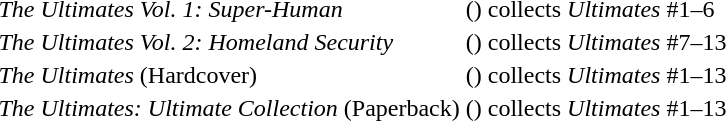<table>
<tr>
<td><em>The Ultimates Vol. 1: Super-Human</em></td>
<td>()</td>
<td>collects <em>Ultimates</em> #1–6</td>
</tr>
<tr>
<td><em>The Ultimates Vol. 2: Homeland Security</em></td>
<td>()</td>
<td>collects <em>Ultimates</em> #7–13</td>
</tr>
<tr>
<td><em>The Ultimates</em> (Hardcover)</td>
<td>()</td>
<td>collects <em>Ultimates</em> #1–13</td>
</tr>
<tr>
<td><em>The Ultimates: Ultimate Collection</em> (Paperback)</td>
<td>()</td>
<td>collects <em>Ultimates</em> #1–13</td>
</tr>
</table>
